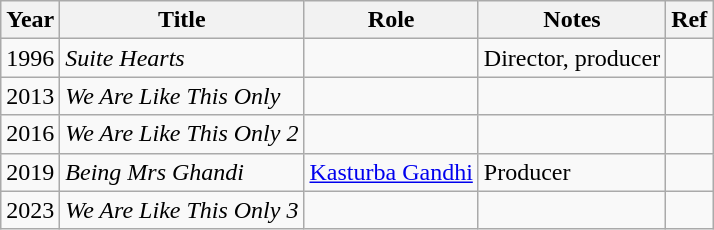<table class="wikitable">
<tr>
<th>Year</th>
<th>Title</th>
<th>Role</th>
<th>Notes</th>
<th>Ref</th>
</tr>
<tr>
<td>1996</td>
<td><em>Suite Hearts</em></td>
<td></td>
<td>Director, producer</td>
<td></td>
</tr>
<tr>
<td>2013</td>
<td><em>We Are Like This Only</em></td>
<td></td>
<td></td>
<td></td>
</tr>
<tr>
<td>2016</td>
<td><em>We Are Like This Only 2</em></td>
<td></td>
<td></td>
<td></td>
</tr>
<tr>
<td>2019</td>
<td><em>Being Mrs Ghandi</em></td>
<td><a href='#'>Kasturba Gandhi</a></td>
<td>Producer</td>
<td></td>
</tr>
<tr>
<td>2023</td>
<td><em>We Are Like This Only 3</em></td>
<td></td>
<td></td>
<td></td>
</tr>
</table>
